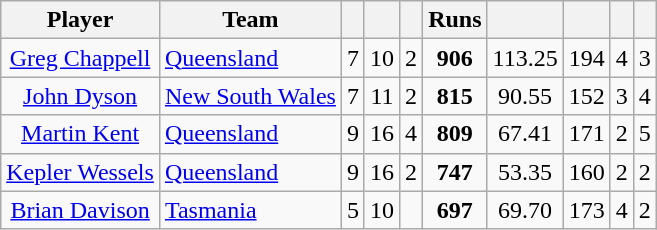<table class="wikitable sortable" style="text-align:center">
<tr>
<th class="unsortable">Player</th>
<th>Team</th>
<th></th>
<th></th>
<th></th>
<th>Runs</th>
<th></th>
<th></th>
<th></th>
<th></th>
</tr>
<tr>
<td><a href='#'>Greg Chappell</a></td>
<td style="text-align:left;"><a href='#'>Queensland</a></td>
<td>7</td>
<td>10</td>
<td>2</td>
<td><strong>906</strong></td>
<td>113.25</td>
<td>194</td>
<td>4</td>
<td>3</td>
</tr>
<tr>
<td><a href='#'>John Dyson</a></td>
<td style="text-align:left;"><a href='#'>New South Wales</a></td>
<td>7</td>
<td>11</td>
<td>2</td>
<td><strong>815</strong></td>
<td>90.55</td>
<td>152</td>
<td>3</td>
<td>4</td>
</tr>
<tr>
<td><a href='#'>Martin Kent</a></td>
<td style="text-align:left;"><a href='#'>Queensland</a></td>
<td>9</td>
<td>16</td>
<td>4</td>
<td><strong>809</strong></td>
<td>67.41</td>
<td>171</td>
<td>2</td>
<td>5</td>
</tr>
<tr>
<td><a href='#'>Kepler Wessels</a></td>
<td style="text-align:left;"><a href='#'>Queensland</a></td>
<td>9</td>
<td>16</td>
<td>2</td>
<td><strong>747</strong></td>
<td>53.35</td>
<td>160</td>
<td>2</td>
<td>2</td>
</tr>
<tr>
<td><a href='#'>Brian Davison</a></td>
<td style="text-align:left;"><a href='#'>Tasmania</a></td>
<td>5</td>
<td>10</td>
<td></td>
<td><strong>697</strong></td>
<td>69.70</td>
<td>173</td>
<td>4</td>
<td>2</td>
</tr>
</table>
